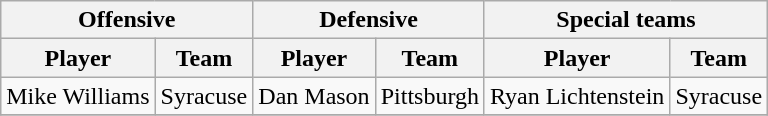<table class="wikitable" border="1">
<tr>
<th colspan="2">Offensive</th>
<th colspan="2">Defensive</th>
<th colspan="2">Special teams</th>
</tr>
<tr>
<th>Player</th>
<th>Team</th>
<th>Player</th>
<th>Team</th>
<th>Player</th>
<th>Team</th>
</tr>
<tr>
<td>Mike Williams</td>
<td>Syracuse</td>
<td>Dan Mason</td>
<td>Pittsburgh</td>
<td>Ryan Lichtenstein</td>
<td>Syracuse</td>
</tr>
<tr>
</tr>
</table>
